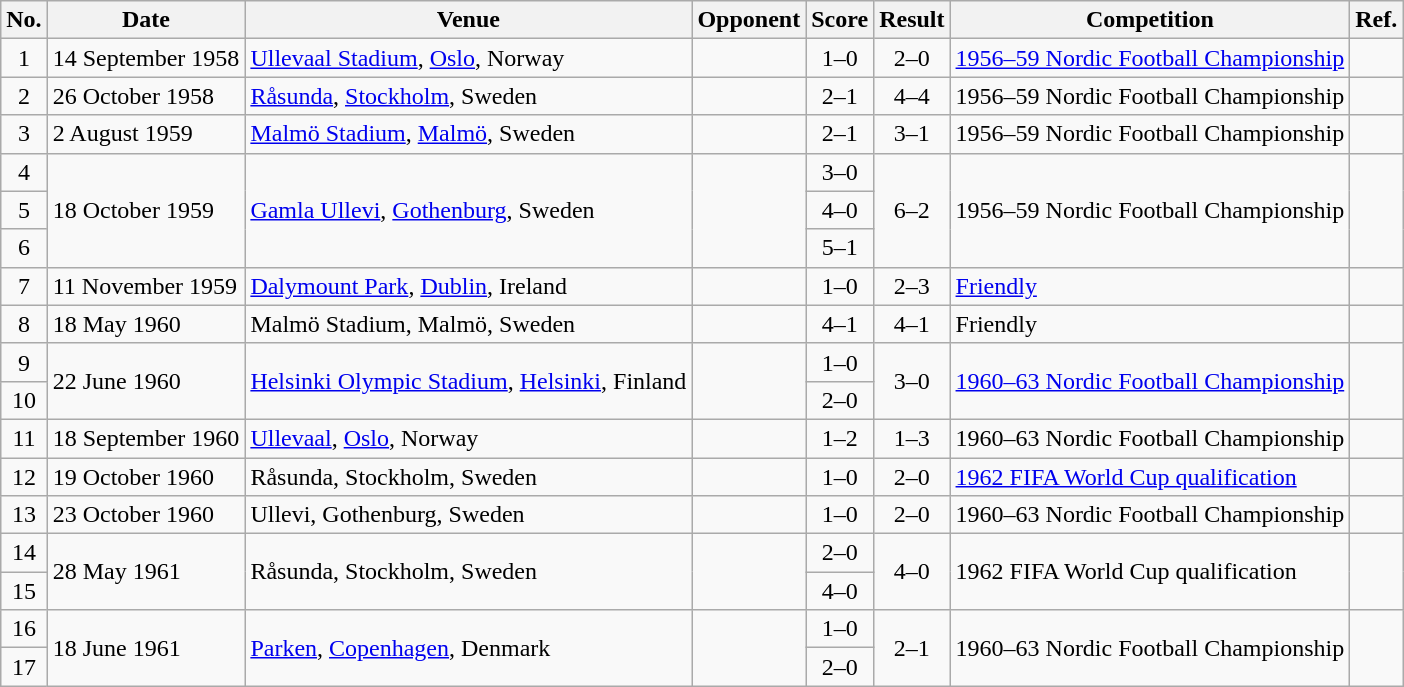<table class="wikitable sortable">
<tr>
<th scope="col">No.</th>
<th scope="col">Date</th>
<th scope="col">Venue</th>
<th scope="col">Opponent</th>
<th scope="col">Score</th>
<th scope="col">Result</th>
<th scope="col">Competition</th>
<th>Ref.</th>
</tr>
<tr>
<td align="center">1</td>
<td>14 September 1958</td>
<td><a href='#'>Ullevaal Stadium</a>, <a href='#'>Oslo</a>, Norway</td>
<td></td>
<td align="center">1–0</td>
<td align="center">2–0</td>
<td><a href='#'>1956–59 Nordic Football Championship</a></td>
<td></td>
</tr>
<tr>
<td align="center">2</td>
<td>26 October 1958</td>
<td><a href='#'>Råsunda</a>, <a href='#'>Stockholm</a>, Sweden</td>
<td></td>
<td align="center">2–1</td>
<td align="center">4–4</td>
<td>1956–59 Nordic Football Championship</td>
<td></td>
</tr>
<tr>
<td align="center">3</td>
<td>2 August 1959</td>
<td><a href='#'>Malmö Stadium</a>, <a href='#'>Malmö</a>, Sweden</td>
<td></td>
<td align="center">2–1</td>
<td align="center">3–1</td>
<td>1956–59 Nordic Football Championship</td>
<td></td>
</tr>
<tr>
<td align="center">4</td>
<td rowspan="3">18 October 1959</td>
<td rowspan="3"><a href='#'>Gamla Ullevi</a>, <a href='#'>Gothenburg</a>, Sweden</td>
<td rowspan="3"></td>
<td align="center">3–0</td>
<td rowspan="3" align="center">6–2</td>
<td rowspan="3">1956–59 Nordic Football Championship</td>
<td rowspan="3"></td>
</tr>
<tr>
<td align="center">5</td>
<td align="center">4–0</td>
</tr>
<tr>
<td align="center">6</td>
<td align="center">5–1</td>
</tr>
<tr>
<td align="center">7</td>
<td>11 November 1959</td>
<td><a href='#'>Dalymount Park</a>, <a href='#'>Dublin</a>, Ireland</td>
<td></td>
<td align="center">1–0</td>
<td align="center">2–3</td>
<td><a href='#'>Friendly</a></td>
<td></td>
</tr>
<tr>
<td align="center">8</td>
<td>18 May 1960</td>
<td>Malmö Stadium, Malmö, Sweden</td>
<td></td>
<td align="center">4–1</td>
<td align="center">4–1</td>
<td>Friendly</td>
<td></td>
</tr>
<tr>
<td align="center">9</td>
<td rowspan="2">22 June 1960</td>
<td rowspan="2"><a href='#'>Helsinki Olympic Stadium</a>, <a href='#'>Helsinki</a>, Finland</td>
<td rowspan="2"></td>
<td align="center">1–0</td>
<td rowspan="2" align="center">3–0</td>
<td rowspan="2"><a href='#'>1960–63 Nordic Football Championship</a></td>
<td rowspan="2"></td>
</tr>
<tr>
<td align="center">10</td>
<td align="center">2–0</td>
</tr>
<tr>
<td align="center">11</td>
<td>18 September 1960</td>
<td><a href='#'>Ullevaal</a>, <a href='#'>Oslo</a>, Norway</td>
<td></td>
<td align="center">1–2</td>
<td style="text-align:center">1–3</td>
<td>1960–63 Nordic Football Championship</td>
<td></td>
</tr>
<tr>
<td align="center">12</td>
<td>19 October 1960</td>
<td>Råsunda, Stockholm, Sweden</td>
<td></td>
<td align="center">1–0</td>
<td align="center">2–0</td>
<td><a href='#'>1962 FIFA World Cup qualification</a></td>
<td></td>
</tr>
<tr>
<td align="center">13</td>
<td>23 October 1960</td>
<td>Ullevi, Gothenburg, Sweden</td>
<td></td>
<td align="center">1–0</td>
<td align="center">2–0</td>
<td>1960–63 Nordic Football Championship</td>
<td></td>
</tr>
<tr>
<td align="center">14</td>
<td rowspan="2">28 May 1961</td>
<td rowspan="2">Råsunda, Stockholm, Sweden</td>
<td rowspan="2"></td>
<td align="center">2–0</td>
<td rowspan="2" align="center">4–0</td>
<td rowspan="2">1962 FIFA World Cup qualification</td>
<td rowspan="2"></td>
</tr>
<tr>
<td align="center">15</td>
<td align="center">4–0</td>
</tr>
<tr>
<td align="center">16</td>
<td rowspan="2">18 June 1961</td>
<td rowspan="2"><a href='#'>Parken</a>, <a href='#'>Copenhagen</a>, Denmark</td>
<td rowspan="2"></td>
<td align="center">1–0</td>
<td rowspan="2" align="center">2–1</td>
<td rowspan="2">1960–63 Nordic Football Championship</td>
<td rowspan="2"></td>
</tr>
<tr>
<td align="center">17</td>
<td align="center">2–0</td>
</tr>
</table>
